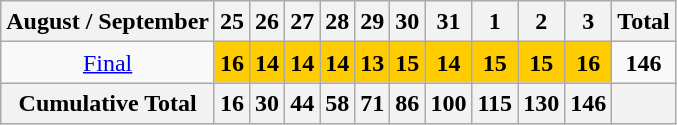<table class="wikitable" style="line-height:1.25em; text-align:center">
<tr>
<th>August / September</th>
<th>25</th>
<th>26</th>
<th>27</th>
<th>28</th>
<th>29</th>
<th>30</th>
<th>31</th>
<th>1</th>
<th>2</th>
<th>3</th>
<th>Total</th>
</tr>
<tr>
<td align=center><a href='#'>Final</a></td>
<td bgcolor=ffcc00><strong>16</strong></td>
<td bgcolor=ffcc00><strong>14</strong></td>
<td bgcolor=ffcc00><strong>14</strong></td>
<td bgcolor=ffcc00><strong>14</strong></td>
<td bgcolor=ffcc00><strong>13</strong></td>
<td bgcolor=ffcc00><strong>15</strong></td>
<td bgcolor=ffcc00><strong>14</strong></td>
<td bgcolor=ffcc00><strong>15</strong></td>
<td bgcolor=ffcc00><strong>15</strong></td>
<td bgcolor=ffcc00><strong>16</strong></td>
<td><strong>146</strong></td>
</tr>
<tr>
<th>Cumulative Total</th>
<th>16</th>
<th>30</th>
<th>44</th>
<th>58</th>
<th>71</th>
<th>86</th>
<th>100</th>
<th>115</th>
<th>130</th>
<th>146</th>
<th></th>
</tr>
</table>
